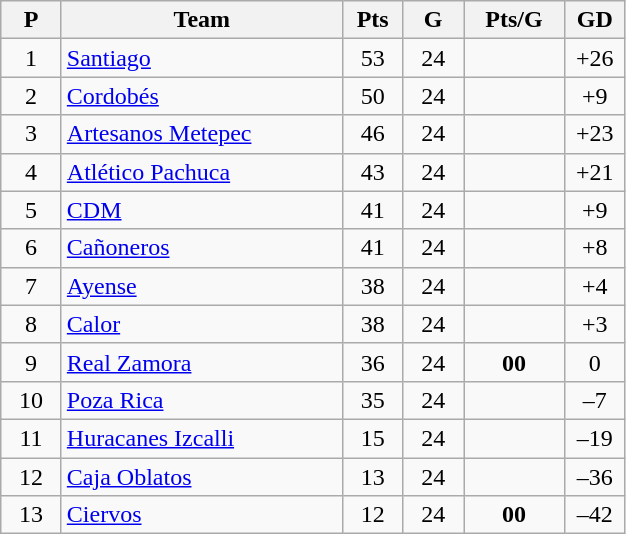<table class="wikitable" style="text-align: center;">
<tr>
<th width=33>P</th>
<th width=180>Team</th>
<th width=33>Pts</th>
<th width=33>G</th>
<th width=60>Pts/G</th>
<th width=33>GD</th>
</tr>
<tr>
<td>1</td>
<td align=left><a href='#'>Santiago</a></td>
<td>53</td>
<td>24</td>
<td><strong></strong></td>
<td>+26</td>
</tr>
<tr>
<td>2</td>
<td align=left><a href='#'>Cordobés</a></td>
<td>50</td>
<td>24</td>
<td><strong></strong></td>
<td>+9</td>
</tr>
<tr>
<td>3</td>
<td align=left><a href='#'>Artesanos Metepec</a></td>
<td>46</td>
<td>24</td>
<td><strong></strong></td>
<td>+23</td>
</tr>
<tr>
<td>4</td>
<td align=left><a href='#'>Atlético Pachuca</a></td>
<td>43</td>
<td>24</td>
<td><strong></strong></td>
<td>+21</td>
</tr>
<tr>
<td>5</td>
<td align=left><a href='#'>CDM</a></td>
<td>41</td>
<td>24</td>
<td><strong></strong></td>
<td>+9</td>
</tr>
<tr>
<td>6</td>
<td align=left><a href='#'>Cañoneros</a></td>
<td>41</td>
<td>24</td>
<td><strong></strong></td>
<td>+8</td>
</tr>
<tr>
<td>7</td>
<td align=left><a href='#'>Ayense</a></td>
<td>38</td>
<td>24</td>
<td><strong></strong></td>
<td>+4</td>
</tr>
<tr>
<td>8</td>
<td align=left><a href='#'>Calor</a></td>
<td>38</td>
<td>24</td>
<td><strong></strong></td>
<td>+3</td>
</tr>
<tr>
<td>9</td>
<td align=left><a href='#'>Real Zamora</a></td>
<td>36</td>
<td>24</td>
<td><strong>00</strong></td>
<td>0</td>
</tr>
<tr>
<td>10</td>
<td align=left><a href='#'>Poza Rica</a></td>
<td>35</td>
<td>24</td>
<td><strong></strong></td>
<td>–7</td>
</tr>
<tr>
<td>11</td>
<td align=left><a href='#'>Huracanes Izcalli</a></td>
<td>15</td>
<td>24</td>
<td><strong></strong></td>
<td>–19</td>
</tr>
<tr>
<td>12</td>
<td align=left><a href='#'>Caja Oblatos</a></td>
<td>13</td>
<td>24</td>
<td><strong></strong></td>
<td>–36</td>
</tr>
<tr>
<td>13</td>
<td align=left><a href='#'>Ciervos</a></td>
<td>12</td>
<td>24</td>
<td><strong>00</strong></td>
<td>–42</td>
</tr>
</table>
